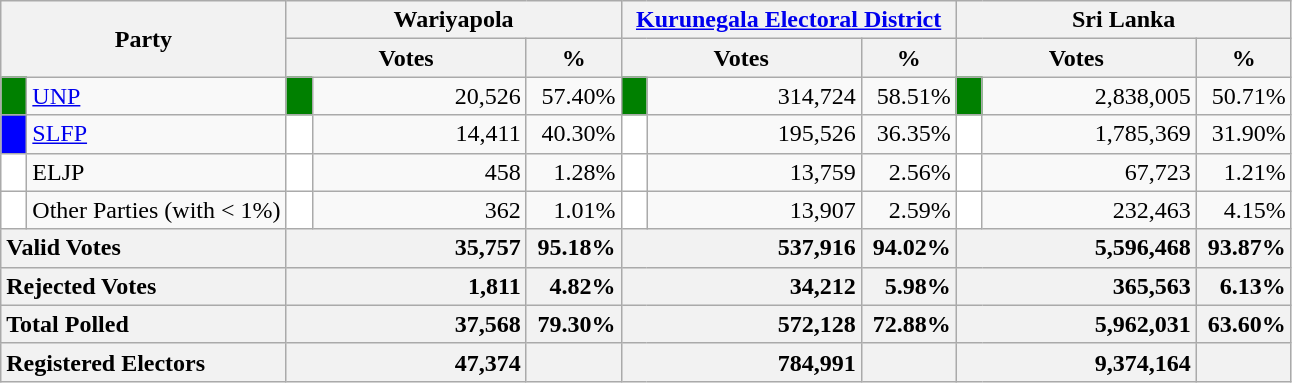<table class="wikitable">
<tr>
<th colspan="2" width="144px"rowspan="2">Party</th>
<th colspan="3" width="216px">Wariyapola</th>
<th colspan="3" width="216px"><a href='#'>Kurunegala Electoral District</a></th>
<th colspan="3" width="216px">Sri Lanka</th>
</tr>
<tr>
<th colspan="2" width="144px">Votes</th>
<th>%</th>
<th colspan="2" width="144px">Votes</th>
<th>%</th>
<th colspan="2" width="144px">Votes</th>
<th>%</th>
</tr>
<tr>
<td style="background-color:green;" width="10px"></td>
<td style="text-align:left;"><a href='#'>UNP</a></td>
<td style="background-color:green;" width="10px"></td>
<td style="text-align:right;">20,526</td>
<td style="text-align:right;">57.40%</td>
<td style="background-color:green;" width="10px"></td>
<td style="text-align:right;">314,724</td>
<td style="text-align:right;">58.51%</td>
<td style="background-color:green;" width="10px"></td>
<td style="text-align:right;">2,838,005</td>
<td style="text-align:right;">50.71%</td>
</tr>
<tr>
<td style="background-color:blue;" width="10px"></td>
<td style="text-align:left;"><a href='#'>SLFP</a></td>
<td style="background-color:white;" width="10px"></td>
<td style="text-align:right;">14,411</td>
<td style="text-align:right;">40.30%</td>
<td style="background-color:white;" width="10px"></td>
<td style="text-align:right;">195,526</td>
<td style="text-align:right;">36.35%</td>
<td style="background-color:white;" width="10px"></td>
<td style="text-align:right;">1,785,369</td>
<td style="text-align:right;">31.90%</td>
</tr>
<tr>
<td style="background-color:white;" width="10px"></td>
<td style="text-align:left;">ELJP</td>
<td style="background-color:white;" width="10px"></td>
<td style="text-align:right;">458</td>
<td style="text-align:right;">1.28%</td>
<td style="background-color:white;" width="10px"></td>
<td style="text-align:right;">13,759</td>
<td style="text-align:right;">2.56%</td>
<td style="background-color:white;" width="10px"></td>
<td style="text-align:right;">67,723</td>
<td style="text-align:right;">1.21%</td>
</tr>
<tr>
<td style="background-color:white;" width="10px"></td>
<td style="text-align:left;">Other Parties (with < 1%)</td>
<td style="background-color:white;" width="10px"></td>
<td style="text-align:right;">362</td>
<td style="text-align:right;">1.01%</td>
<td style="background-color:white;" width="10px"></td>
<td style="text-align:right;">13,907</td>
<td style="text-align:right;">2.59%</td>
<td style="background-color:white;" width="10px"></td>
<td style="text-align:right;">232,463</td>
<td style="text-align:right;">4.15%</td>
</tr>
<tr>
<th colspan="2" width="144px"style="text-align:left;">Valid Votes</th>
<th style="text-align:right;"colspan="2" width="144px">35,757</th>
<th style="text-align:right;">95.18%</th>
<th style="text-align:right;"colspan="2" width="144px">537,916</th>
<th style="text-align:right;">94.02%</th>
<th style="text-align:right;"colspan="2" width="144px">5,596,468</th>
<th style="text-align:right;">93.87%</th>
</tr>
<tr>
<th colspan="2" width="144px"style="text-align:left;">Rejected Votes</th>
<th style="text-align:right;"colspan="2" width="144px">1,811</th>
<th style="text-align:right;">4.82%</th>
<th style="text-align:right;"colspan="2" width="144px">34,212</th>
<th style="text-align:right;">5.98%</th>
<th style="text-align:right;"colspan="2" width="144px">365,563</th>
<th style="text-align:right;">6.13%</th>
</tr>
<tr>
<th colspan="2" width="144px"style="text-align:left;">Total Polled</th>
<th style="text-align:right;"colspan="2" width="144px">37,568</th>
<th style="text-align:right;">79.30%</th>
<th style="text-align:right;"colspan="2" width="144px">572,128</th>
<th style="text-align:right;">72.88%</th>
<th style="text-align:right;"colspan="2" width="144px">5,962,031</th>
<th style="text-align:right;">63.60%</th>
</tr>
<tr>
<th colspan="2" width="144px"style="text-align:left;">Registered Electors</th>
<th style="text-align:right;"colspan="2" width="144px">47,374</th>
<th></th>
<th style="text-align:right;"colspan="2" width="144px">784,991</th>
<th></th>
<th style="text-align:right;"colspan="2" width="144px">9,374,164</th>
<th></th>
</tr>
</table>
